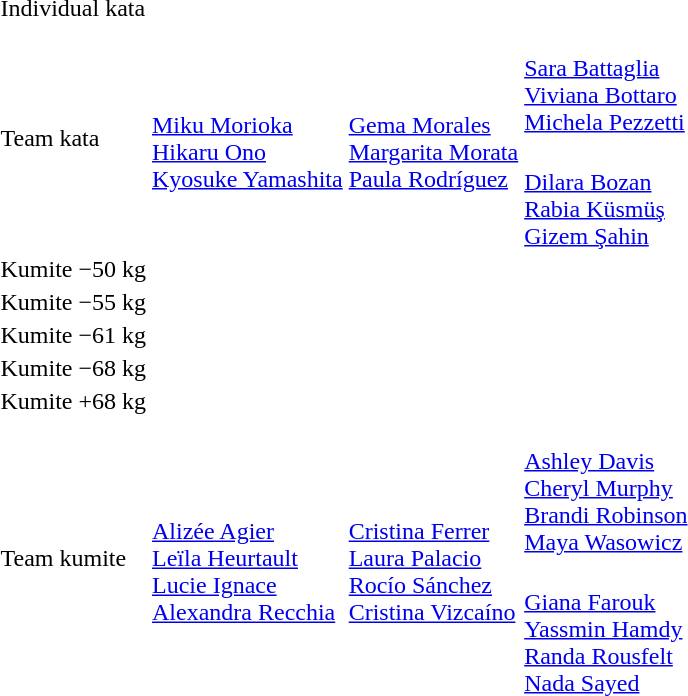<table>
<tr>
<td rowspan=2>Individual kata</td>
<td rowspan=2></td>
<td rowspan=2></td>
<td></td>
</tr>
<tr>
<td></td>
</tr>
<tr>
<td rowspan=2>Team kata</td>
<td rowspan=2><br><a href='#'>Miku Morioka</a><br><a href='#'>Hikaru Ono</a><br><a href='#'>Kyosuke Yamashita</a></td>
<td rowspan=2><br><a href='#'>Gema Morales</a><br><a href='#'>Margarita Morata</a><br><a href='#'>Paula Rodríguez</a></td>
<td><br><a href='#'>Sara Battaglia</a><br><a href='#'>Viviana Bottaro</a><br><a href='#'>Michela Pezzetti</a></td>
</tr>
<tr>
<td><br><a href='#'>Dilara Bozan</a><br><a href='#'>Rabia Küsmüş</a><br><a href='#'>Gizem Şahin</a></td>
</tr>
<tr>
<td rowspan=2>Kumite −50 kg</td>
<td rowspan=2></td>
<td rowspan=2></td>
<td></td>
</tr>
<tr>
<td></td>
</tr>
<tr>
<td rowspan=2>Kumite −55 kg</td>
<td rowspan=2></td>
<td rowspan=2></td>
<td></td>
</tr>
<tr>
<td></td>
</tr>
<tr>
<td rowspan=2>Kumite −61 kg</td>
<td rowspan=2></td>
<td rowspan=2></td>
<td></td>
</tr>
<tr>
<td></td>
</tr>
<tr>
<td rowspan=2>Kumite −68 kg</td>
<td rowspan=2></td>
<td rowspan=2></td>
<td></td>
</tr>
<tr>
<td></td>
</tr>
<tr>
<td rowspan=2>Kumite +68 kg</td>
<td rowspan=2></td>
<td rowspan=2></td>
<td></td>
</tr>
<tr>
<td></td>
</tr>
<tr>
<td rowspan=2>Team kumite</td>
<td rowspan=2><br><a href='#'>Alizée Agier</a><br><a href='#'>Leïla Heurtault</a><br><a href='#'>Lucie Ignace</a><br><a href='#'>Alexandra Recchia</a></td>
<td rowspan=2><br><a href='#'>Cristina Ferrer</a><br><a href='#'>Laura Palacio</a><br><a href='#'>Rocío Sánchez</a><br><a href='#'>Cristina Vizcaíno</a></td>
<td><br><a href='#'>Ashley Davis</a><br><a href='#'>Cheryl Murphy</a><br><a href='#'>Brandi Robinson</a><br><a href='#'>Maya Wasowicz</a></td>
</tr>
<tr>
<td><br><a href='#'>Giana Farouk</a><br><a href='#'>Yassmin Hamdy</a><br><a href='#'>Randa Rousfelt</a><br><a href='#'>Nada Sayed</a></td>
</tr>
</table>
